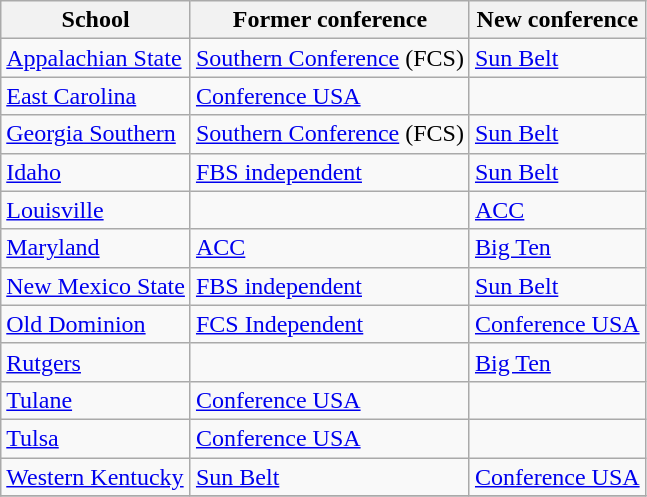<table class="wikitable sortable">
<tr>
<th>School</th>
<th>Former conference</th>
<th>New conference</th>
</tr>
<tr>
<td><a href='#'>Appalachian State</a></td>
<td><a href='#'>Southern Conference</a> (FCS)</td>
<td><a href='#'>Sun Belt</a></td>
</tr>
<tr>
<td><a href='#'>East Carolina</a></td>
<td><a href='#'>Conference USA</a></td>
<td></td>
</tr>
<tr>
<td><a href='#'>Georgia Southern</a></td>
<td><a href='#'>Southern Conference</a> (FCS)</td>
<td><a href='#'>Sun Belt</a></td>
</tr>
<tr>
<td><a href='#'>Idaho</a></td>
<td><a href='#'>FBS independent</a></td>
<td><a href='#'>Sun Belt</a></td>
</tr>
<tr>
<td><a href='#'>Louisville</a></td>
<td></td>
<td><a href='#'>ACC</a></td>
</tr>
<tr>
<td><a href='#'>Maryland</a></td>
<td><a href='#'>ACC</a></td>
<td><a href='#'>Big Ten</a></td>
</tr>
<tr>
<td><a href='#'>New Mexico State</a></td>
<td><a href='#'>FBS independent</a></td>
<td><a href='#'>Sun Belt</a></td>
</tr>
<tr>
<td><a href='#'>Old Dominion</a></td>
<td><a href='#'>FCS Independent</a></td>
<td><a href='#'>Conference USA</a></td>
</tr>
<tr>
<td><a href='#'>Rutgers</a></td>
<td></td>
<td><a href='#'>Big Ten</a></td>
</tr>
<tr>
<td><a href='#'>Tulane</a></td>
<td><a href='#'>Conference USA</a></td>
<td></td>
</tr>
<tr>
<td><a href='#'>Tulsa</a></td>
<td><a href='#'>Conference USA</a></td>
<td></td>
</tr>
<tr>
<td><a href='#'>Western Kentucky</a></td>
<td><a href='#'>Sun Belt</a></td>
<td><a href='#'>Conference USA</a></td>
</tr>
<tr>
</tr>
</table>
